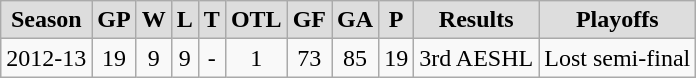<table class="wikitable">
<tr align="center"  bgcolor="#dddddd">
<td><strong>Season</strong></td>
<td><strong>GP</strong></td>
<td><strong>W</strong></td>
<td><strong>L</strong></td>
<td><strong>T</strong></td>
<td><strong>OTL</strong></td>
<td><strong>GF</strong></td>
<td><strong>GA</strong></td>
<td><strong>P</strong></td>
<td><strong>Results</strong></td>
<td><strong>Playoffs</strong></td>
</tr>
<tr align="center">
<td>2012-13</td>
<td>19</td>
<td>9</td>
<td>9</td>
<td>-</td>
<td>1</td>
<td>73</td>
<td>85</td>
<td>19</td>
<td>3rd AESHL</td>
<td>Lost semi-final</td>
</tr>
</table>
